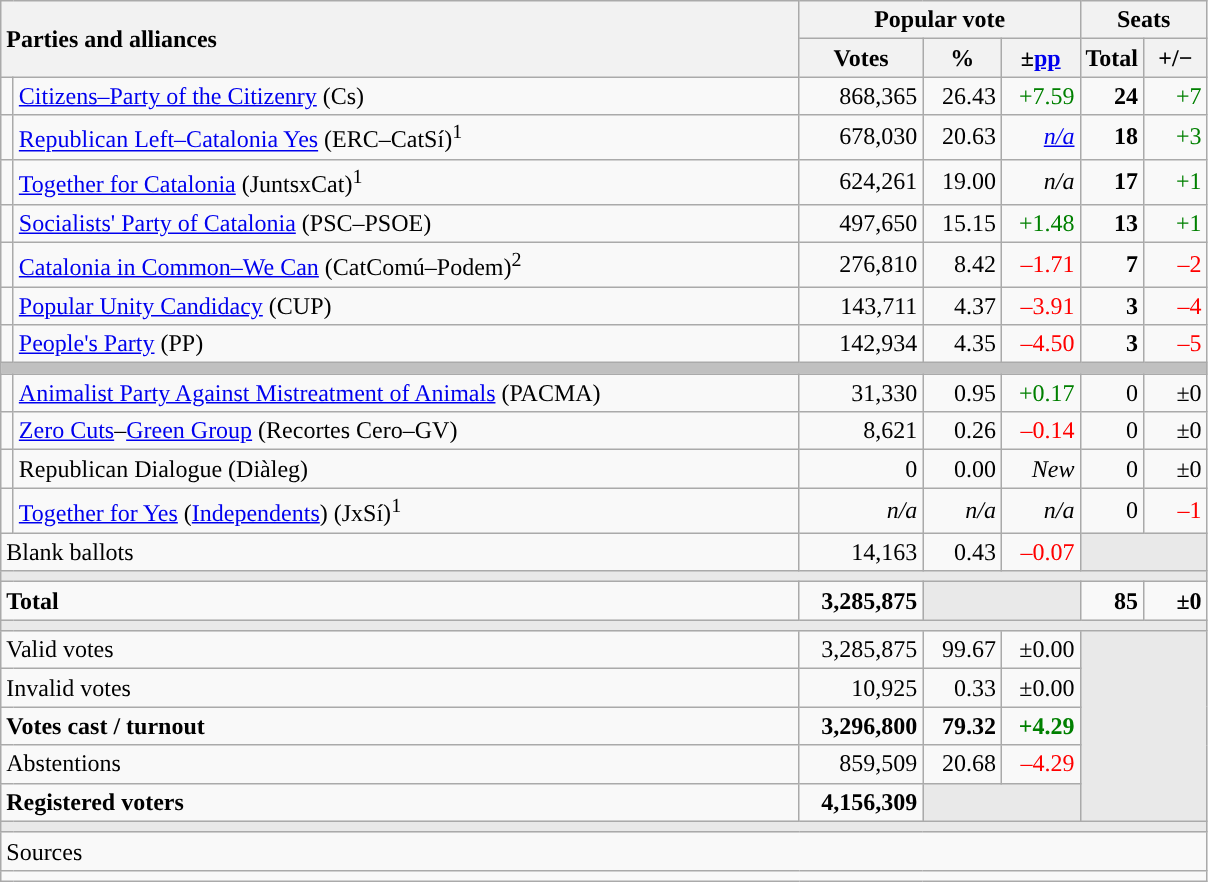<table class="wikitable" style="text-align:right;">
<tr>
<th style="text-align:left;" rowspan="2" colspan="2" width="525">Parties and alliances</th>
<th colspan="3">Popular vote</th>
<th colspan="2">Seats</th>
</tr>
<tr>
<th width="75">Votes</th>
<th width="45">%</th>
<th width="45">±<a href='#'>pp</a></th>
<th width="35">Total</th>
<th width="35">+/−</th>
</tr>
<tr>
<td style="color:inherit;background:"></td>
<td align="left"><a href='#'>Citizens–Party of the Citizenry</a> (Cs)</td>
<td>868,365</td>
<td>26.43</td>
<td style="color:green;">+7.59</td>
<td><strong>24</strong></td>
<td style="color:green;">+7</td>
</tr>
<tr>
<td style="color:inherit;background:"></td>
<td align="left"><a href='#'>Republican Left–Catalonia Yes</a> (ERC–CatSí)<sup>1</sup></td>
<td>678,030</td>
<td>20.63</td>
<td><em><a href='#'>n/a</a></em></td>
<td><strong>18</strong></td>
<td style="color:green;">+3</td>
</tr>
<tr>
<td width="1" style="color:inherit;background:"></td>
<td align="left"><a href='#'>Together for Catalonia</a> (JuntsxCat)<sup>1</sup></td>
<td>624,261</td>
<td>19.00</td>
<td><em>n/a</em></td>
<td><strong>17</strong></td>
<td style="color:green;">+1</td>
</tr>
<tr>
<td style="color:inherit;background:"></td>
<td align="left"><a href='#'>Socialists' Party of Catalonia</a> (PSC–PSOE)</td>
<td>497,650</td>
<td>15.15</td>
<td style="color:green;">+1.48</td>
<td><strong>13</strong></td>
<td style="color:green;">+1</td>
</tr>
<tr>
<td style="color:inherit;background:"></td>
<td align="left"><a href='#'>Catalonia in Common–We Can</a> (CatComú–Podem)<sup>2</sup></td>
<td>276,810</td>
<td>8.42</td>
<td style="color:red;">–1.71</td>
<td><strong>7</strong></td>
<td style="color:red;">–2</td>
</tr>
<tr>
<td style="color:inherit;background:"></td>
<td align="left"><a href='#'>Popular Unity Candidacy</a> (CUP)</td>
<td>143,711</td>
<td>4.37</td>
<td style="color:red;">–3.91</td>
<td><strong>3</strong></td>
<td style="color:red;">–4</td>
</tr>
<tr>
<td style="color:inherit;background:"></td>
<td align="left"><a href='#'>People's Party</a> (PP)</td>
<td>142,934</td>
<td>4.35</td>
<td style="color:red;">–4.50</td>
<td><strong>3</strong></td>
<td style="color:red;">–5</td>
</tr>
<tr>
<td colspan="7" bgcolor="#C0C0C0"></td>
</tr>
<tr>
<td style="color:inherit;background:"></td>
<td align="left"><a href='#'>Animalist Party Against Mistreatment of Animals</a> (PACMA)</td>
<td>31,330</td>
<td>0.95</td>
<td style="color:green;">+0.17</td>
<td>0</td>
<td>±0</td>
</tr>
<tr>
<td style="color:inherit;background:"></td>
<td align="left"><a href='#'>Zero Cuts</a>–<a href='#'>Green Group</a> (Recortes Cero–GV)</td>
<td>8,621</td>
<td>0.26</td>
<td style="color:red;">–0.14</td>
<td>0</td>
<td>±0</td>
</tr>
<tr>
<td style="color:inherit;background:"></td>
<td align="left">Republican Dialogue (Diàleg)</td>
<td>0</td>
<td>0.00</td>
<td><em>New</em></td>
<td>0</td>
<td>±0</td>
</tr>
<tr>
<td style="color:inherit;background:"></td>
<td align="left"><a href='#'>Together for Yes</a> (<a href='#'>Independents</a>) (JxSí)<sup>1</sup></td>
<td><em>n/a</em></td>
<td><em>n/a</em></td>
<td><em>n/a</em></td>
<td>0</td>
<td style="color:red;">–1</td>
</tr>
<tr>
<td align="left" colspan="2">Blank ballots</td>
<td>14,163</td>
<td>0.43</td>
<td style="color:red;">–0.07</td>
<td bgcolor="#E9E9E9" colspan="2"></td>
</tr>
<tr>
<td colspan="7" bgcolor="#E9E9E9"></td>
</tr>
<tr style="font-weight:bold;">
<td align="left" colspan="2">Total</td>
<td>3,285,875</td>
<td bgcolor="#E9E9E9" colspan="2"></td>
<td>85</td>
<td>±0</td>
</tr>
<tr>
<td colspan="7" bgcolor="#E9E9E9"></td>
</tr>
<tr>
<td align="left" colspan="2">Valid votes</td>
<td>3,285,875</td>
<td>99.67</td>
<td>±0.00</td>
<td bgcolor="#E9E9E9" colspan="2" rowspan="5"></td>
</tr>
<tr>
<td align="left" colspan="2">Invalid votes</td>
<td>10,925</td>
<td>0.33</td>
<td>±0.00</td>
</tr>
<tr style="font-weight:bold;">
<td align="left" colspan="2">Votes cast / turnout</td>
<td>3,296,800</td>
<td>79.32</td>
<td style="color:green;">+4.29</td>
</tr>
<tr>
<td align="left" colspan="2">Abstentions</td>
<td>859,509</td>
<td>20.68</td>
<td style="color:red;">–4.29</td>
</tr>
<tr style="font-weight:bold;">
<td align="left" colspan="2">Registered voters</td>
<td>4,156,309</td>
<td bgcolor="#E9E9E9" colspan="2"></td>
</tr>
<tr>
<td colspan="7" bgcolor="#E9E9E9"></td>
</tr>
<tr>
<td align="left" colspan="7">Sources</td>
</tr>
<tr>
<td colspan="7" style="text-align:left; max-width:790px;"></td>
</tr>
</table>
